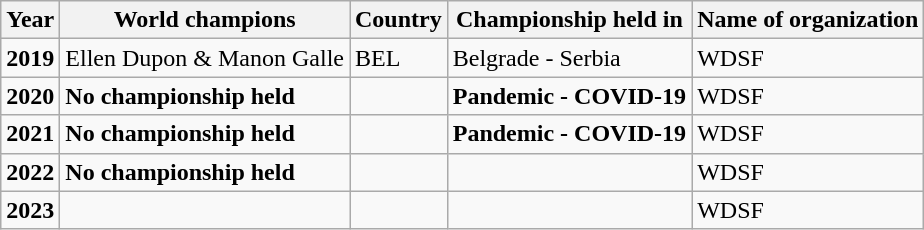<table class="wikitable">
<tr>
<th>Year</th>
<th>World champions</th>
<th>Country</th>
<th>Championship held in</th>
<th>Name of organization</th>
</tr>
<tr>
<td><strong>2019</strong></td>
<td>Ellen Dupon & Manon Galle</td>
<td>BEL</td>
<td>Belgrade - Serbia</td>
<td>WDSF</td>
</tr>
<tr>
<td><strong>2020</strong></td>
<td><strong>No championship held</strong></td>
<td></td>
<td><strong>Pandemic - COVID-19</strong></td>
<td>WDSF</td>
</tr>
<tr>
<td><strong>2021</strong></td>
<td><strong>No championship held</strong></td>
<td></td>
<td><strong>Pandemic - COVID-19</strong></td>
<td>WDSF</td>
</tr>
<tr>
<td><strong>2022</strong></td>
<td><strong>No championship held</strong></td>
<td></td>
<td></td>
<td>WDSF</td>
</tr>
<tr>
<td><strong>2023</strong></td>
<td></td>
<td></td>
<td></td>
<td>WDSF</td>
</tr>
</table>
